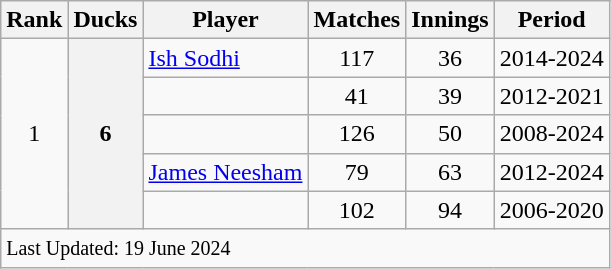<table class="wikitable plainrowheaders sortable">
<tr>
<th scope=col>Rank</th>
<th scope=col>Ducks</th>
<th scope=col>Player</th>
<th scope=col>Matches</th>
<th scope=col>Innings</th>
<th scope=col>Period</th>
</tr>
<tr>
<td align=center rowspan=5>1</td>
<th scope=row style=text-align:center; rowspan=5>6</th>
<td><a href='#'>Ish Sodhi</a></td>
<td align=center>117</td>
<td align=center>36</td>
<td>2014-2024</td>
</tr>
<tr>
<td></td>
<td align=center>41</td>
<td align=center>39</td>
<td>2012-2021</td>
</tr>
<tr>
<td></td>
<td align=center>126</td>
<td align=center>50</td>
<td>2008-2024</td>
</tr>
<tr>
<td><a href='#'>James Neesham</a></td>
<td align=center>79</td>
<td align=center>63</td>
<td>2012-2024</td>
</tr>
<tr>
<td></td>
<td align=center>102</td>
<td align=center>94</td>
<td>2006-2020</td>
</tr>
<tr class=sortbottom>
<td colspan=6><small>Last Updated: 19 June 2024</small></td>
</tr>
</table>
